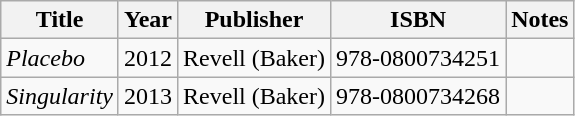<table class="wikitable sortable">
<tr>
<th>Title</th>
<th>Year</th>
<th>Publisher</th>
<th>ISBN</th>
<th>Notes</th>
</tr>
<tr>
<td><em>Placebo</em></td>
<td>2012</td>
<td>Revell (Baker)</td>
<td>978-0800734251</td>
<td></td>
</tr>
<tr>
<td><em>Singularity</em></td>
<td>2013</td>
<td>Revell (Baker)</td>
<td>978-0800734268</td>
<td></td>
</tr>
</table>
